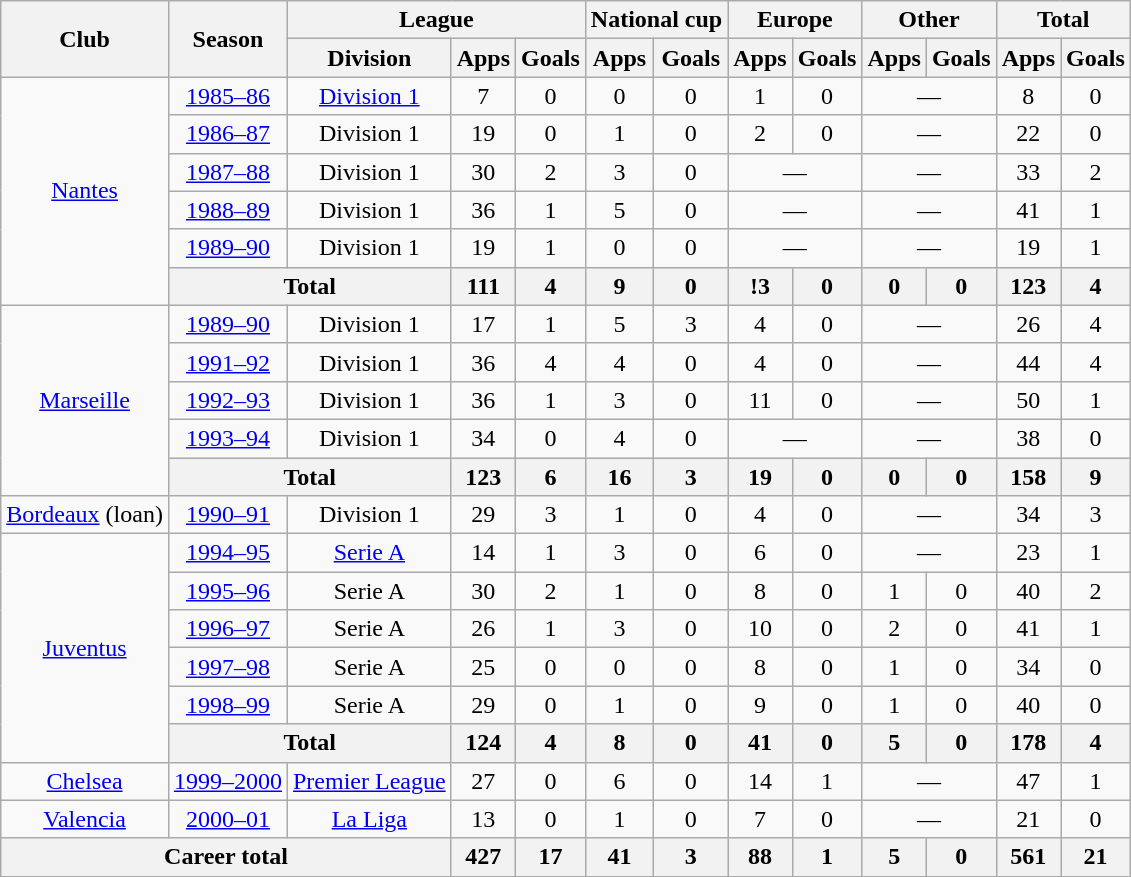<table class="wikitable" style="text-align:center">
<tr>
<th rowspan="2">Club</th>
<th rowspan="2">Season</th>
<th colspan="3">League</th>
<th colspan="2">National cup</th>
<th colspan="2">Europe</th>
<th colspan="2">Other</th>
<th colspan="2">Total</th>
</tr>
<tr>
<th>Division</th>
<th>Apps</th>
<th>Goals</th>
<th>Apps</th>
<th>Goals</th>
<th>Apps</th>
<th>Goals</th>
<th>Apps</th>
<th>Goals</th>
<th>Apps</th>
<th>Goals</th>
</tr>
<tr>
<td rowspan="6"><a href='#'>Nantes</a></td>
<td><a href='#'>1985–86</a></td>
<td><a href='#'>Division 1</a></td>
<td>7</td>
<td>0</td>
<td>0</td>
<td>0</td>
<td>1</td>
<td>0</td>
<td colspan="2">—</td>
<td>8</td>
<td>0</td>
</tr>
<tr>
<td><a href='#'>1986–87</a></td>
<td>Division 1</td>
<td>19</td>
<td>0</td>
<td>1</td>
<td>0</td>
<td>2</td>
<td>0</td>
<td colspan="2">—</td>
<td>22</td>
<td>0</td>
</tr>
<tr>
<td><a href='#'>1987–88</a></td>
<td>Division 1</td>
<td>30</td>
<td>2</td>
<td>3</td>
<td>0</td>
<td colspan="2">—</td>
<td colspan="2">—</td>
<td>33</td>
<td>2</td>
</tr>
<tr>
<td><a href='#'>1988–89</a></td>
<td>Division 1</td>
<td>36</td>
<td>1</td>
<td>5</td>
<td>0</td>
<td colspan="2">—</td>
<td colspan="2">—</td>
<td>41</td>
<td>1</td>
</tr>
<tr>
<td><a href='#'>1989–90</a></td>
<td>Division 1</td>
<td>19</td>
<td>1</td>
<td>0</td>
<td>0</td>
<td colspan="2">—</td>
<td colspan="2">—</td>
<td>19</td>
<td>1</td>
</tr>
<tr>
<th colspan="2">Total</th>
<th>111</th>
<th>4</th>
<th>9</th>
<th>0</th>
<th>!3</th>
<th>0</th>
<th>0</th>
<th>0</th>
<th>123</th>
<th>4</th>
</tr>
<tr>
<td rowspan="5"><a href='#'>Marseille</a></td>
<td><a href='#'>1989–90</a></td>
<td>Division 1</td>
<td>17</td>
<td>1</td>
<td>5</td>
<td>3</td>
<td>4</td>
<td>0</td>
<td colspan="2">—</td>
<td>26</td>
<td>4</td>
</tr>
<tr>
<td><a href='#'>1991–92</a></td>
<td>Division 1</td>
<td>36</td>
<td>4</td>
<td>4</td>
<td>0</td>
<td>4</td>
<td>0</td>
<td colspan="2">—</td>
<td>44</td>
<td>4</td>
</tr>
<tr>
<td><a href='#'>1992–93</a></td>
<td>Division 1</td>
<td>36</td>
<td>1</td>
<td>3</td>
<td>0</td>
<td>11</td>
<td>0</td>
<td colspan="2">—</td>
<td>50</td>
<td>1</td>
</tr>
<tr>
<td><a href='#'>1993–94</a></td>
<td>Division 1</td>
<td>34</td>
<td>0</td>
<td>4</td>
<td>0</td>
<td colspan="2">—</td>
<td colspan="2">—</td>
<td>38</td>
<td>0</td>
</tr>
<tr>
<th colspan="2">Total</th>
<th>123</th>
<th>6</th>
<th>16</th>
<th>3</th>
<th>19</th>
<th>0</th>
<th>0</th>
<th>0</th>
<th>158</th>
<th>9</th>
</tr>
<tr>
<td><a href='#'>Bordeaux</a> (loan)</td>
<td><a href='#'>1990–91</a></td>
<td>Division 1</td>
<td>29</td>
<td>3</td>
<td>1</td>
<td>0</td>
<td>4</td>
<td>0</td>
<td colspan="2">—</td>
<td>34</td>
<td>3</td>
</tr>
<tr>
<td rowspan="6"><a href='#'>Juventus</a></td>
<td><a href='#'>1994–95</a></td>
<td><a href='#'>Serie A</a></td>
<td>14</td>
<td>1</td>
<td>3</td>
<td>0</td>
<td>6</td>
<td>0</td>
<td colspan="2">—</td>
<td>23</td>
<td>1</td>
</tr>
<tr>
<td><a href='#'>1995–96</a></td>
<td>Serie A</td>
<td>30</td>
<td>2</td>
<td>1</td>
<td>0</td>
<td>8</td>
<td>0</td>
<td>1</td>
<td>0</td>
<td>40</td>
<td>2</td>
</tr>
<tr>
<td><a href='#'>1996–97</a></td>
<td>Serie A</td>
<td>26</td>
<td>1</td>
<td>3</td>
<td>0</td>
<td>10</td>
<td>0</td>
<td>2</td>
<td>0</td>
<td>41</td>
<td>1</td>
</tr>
<tr>
<td><a href='#'>1997–98</a></td>
<td>Serie A</td>
<td>25</td>
<td>0</td>
<td>0</td>
<td>0</td>
<td>8</td>
<td>0</td>
<td>1</td>
<td>0</td>
<td>34</td>
<td>0</td>
</tr>
<tr>
<td><a href='#'>1998–99</a></td>
<td>Serie A</td>
<td>29</td>
<td>0</td>
<td>1</td>
<td>0</td>
<td>9</td>
<td>0</td>
<td>1</td>
<td>0</td>
<td>40</td>
<td>0</td>
</tr>
<tr>
<th colspan="2">Total</th>
<th>124</th>
<th>4</th>
<th>8</th>
<th>0</th>
<th>41</th>
<th>0</th>
<th>5</th>
<th>0</th>
<th>178</th>
<th>4</th>
</tr>
<tr>
<td><a href='#'>Chelsea</a></td>
<td><a href='#'>1999–2000</a></td>
<td><a href='#'>Premier League</a></td>
<td>27</td>
<td>0</td>
<td>6</td>
<td>0</td>
<td>14</td>
<td>1</td>
<td colspan="2">—</td>
<td>47</td>
<td>1</td>
</tr>
<tr>
<td><a href='#'>Valencia</a></td>
<td><a href='#'>2000–01</a></td>
<td><a href='#'>La Liga</a></td>
<td>13</td>
<td>0</td>
<td>1</td>
<td>0</td>
<td>7</td>
<td>0</td>
<td colspan="2">—</td>
<td>21</td>
<td>0</td>
</tr>
<tr>
<th colspan="3">Career total</th>
<th>427</th>
<th>17</th>
<th>41</th>
<th>3</th>
<th>88</th>
<th>1</th>
<th>5</th>
<th>0</th>
<th>561</th>
<th>21</th>
</tr>
</table>
